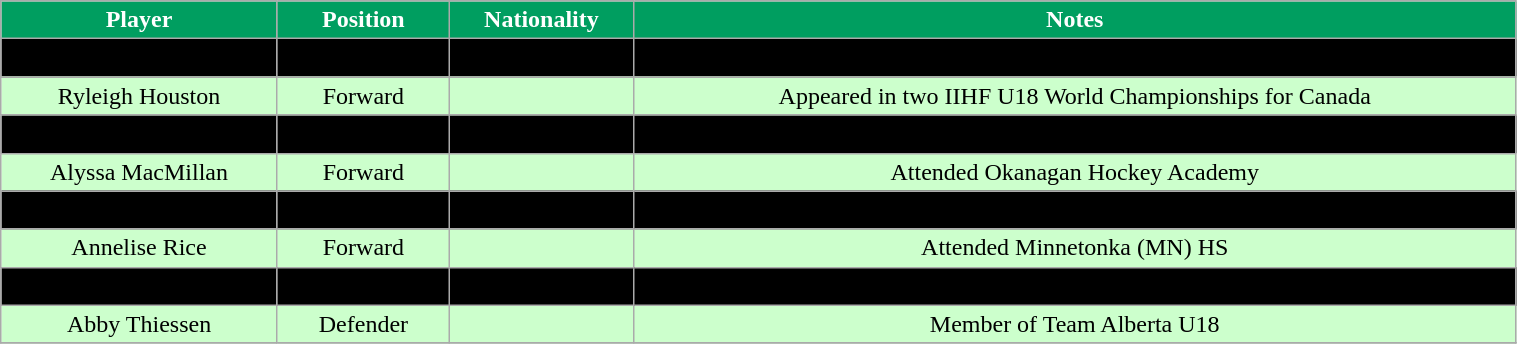<table class="wikitable" width="80%">
<tr align="center"  style="background:#009e60; color:#fff;">
<td><strong>Player</strong></td>
<td><strong>Position</strong></td>
<td><strong>Nationality</strong></td>
<td><strong>Notes</strong></td>
</tr>
<tr align="center" bgcolor=" ">
<td>Kennedy Blair</td>
<td>Goaltender</td>
<td></td>
<td>Goaltender for Minnesota Revolution</td>
</tr>
<tr align="center" bgcolor="#ccffcc">
<td>Ryleigh Houston</td>
<td>Forward</td>
<td></td>
<td>Appeared in two IIHF U18 World Championships for Canada</td>
</tr>
<tr align="center" bgcolor=" ">
<td>Sarah Lecavalier</td>
<td>Forward</td>
<td></td>
<td>Attended Pursuit of Excellence Academy</td>
</tr>
<tr align="center" bgcolor="#ccffcc">
<td>Alyssa MacMillan</td>
<td>Forward</td>
<td></td>
<td>Attended Okanagan Hockey Academy</td>
</tr>
<tr align="center" bgcolor=" ">
<td>Emma Nuutinen</td>
<td>Forward</td>
<td></td>
<td>Played for Finland in 2014 Olympics</td>
</tr>
<tr align="center" bgcolor="#ccffcc">
<td>Annelise Rice</td>
<td>Forward</td>
<td></td>
<td>Attended Minnetonka (MN) HS</td>
</tr>
<tr align="center" bgcolor=" ">
<td>Abbey Stanley</td>
<td>Defender</td>
<td></td>
<td>Spring, 2016 redshirt addition</td>
</tr>
<tr align="center" bgcolor="#ccffcc">
<td>Abby Thiessen</td>
<td>Defender</td>
<td></td>
<td>Member of Team Alberta U18</td>
</tr>
<tr align="center" bgcolor=" ">
</tr>
</table>
